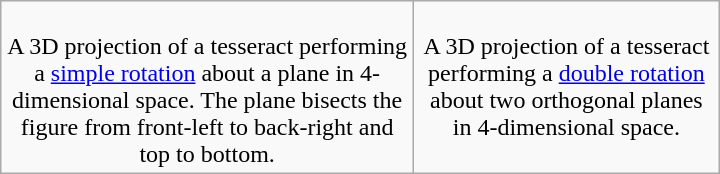<table class="wikitable" width=480>
<tr align=center valign=top>
<td rowspan=2><br>A 3D projection of a tesseract performing a <a href='#'>simple rotation</a> about a plane in 4-dimensional space. The plane bisects the figure from front-left to back-right and top to bottom.</td>
<td><br>A 3D projection of a tesseract performing a <a href='#'>double rotation</a> about two orthogonal planes in 4-dimensional space.</td>
</tr>
</table>
